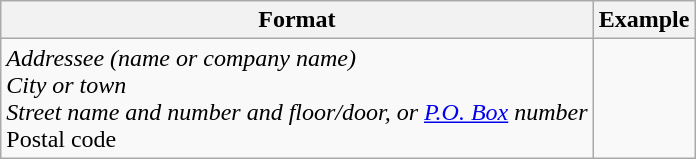<table class="wikitable">
<tr>
<th>Format</th>
<th>Example</th>
</tr>
<tr>
<td><em>Addressee (name or company name)</em><br><em>City or town</em><br><em>Street name and number and floor/door, or <a href='#'>P.O. Box</a> number</em><br>Postal code</td>
<td></td>
</tr>
</table>
